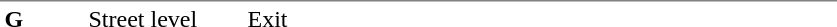<table table border=0 cellspacing=0 cellpadding=3>
<tr>
<td style="border-top:solid 1px gray;" width=50 valign=top><strong>G</strong></td>
<td style="border-top:solid 1px gray;" width=100 valign=top>Street level</td>
<td style="border-top:solid 1px gray;" width=390 valign=top>Exit</td>
</tr>
</table>
